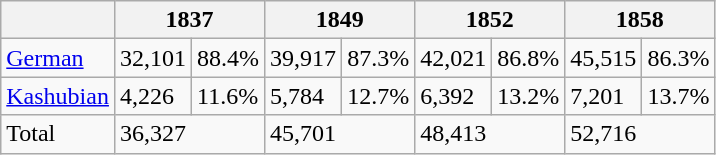<table class="wikitable">
<tr>
<th></th>
<th colspan="2">1837</th>
<th colspan="2">1849</th>
<th colspan="2">1852</th>
<th colspan="2">1858</th>
</tr>
<tr>
<td><a href='#'>German</a></td>
<td>32,101</td>
<td>88.4%</td>
<td>39,917</td>
<td>87.3%</td>
<td>42,021</td>
<td>86.8%</td>
<td>45,515</td>
<td>86.3%</td>
</tr>
<tr>
<td><a href='#'>Kashubian</a></td>
<td>4,226</td>
<td>11.6%</td>
<td>5,784</td>
<td>12.7%</td>
<td>6,392</td>
<td>13.2%</td>
<td>7,201</td>
<td>13.7%</td>
</tr>
<tr>
<td>Total</td>
<td colspan="2">36,327</td>
<td colspan="2">45,701</td>
<td colspan="2">48,413</td>
<td colspan="2">52,716</td>
</tr>
</table>
